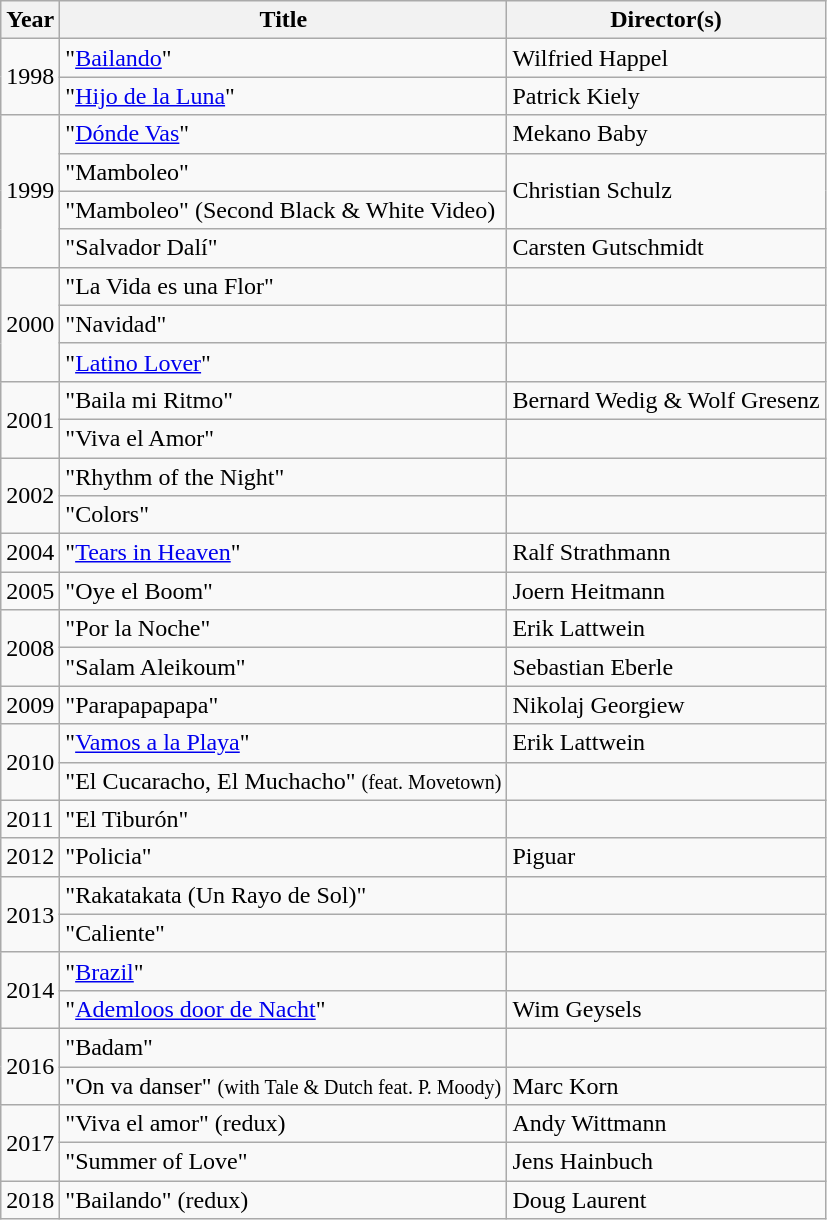<table class="wikitable">
<tr>
<th>Year</th>
<th>Title</th>
<th>Director(s)</th>
</tr>
<tr>
<td rowspan=2>1998</td>
<td>"<a href='#'>Bailando</a>"</td>
<td>Wilfried Happel</td>
</tr>
<tr>
<td>"<a href='#'>Hijo de la Luna</a>"</td>
<td>Patrick Kiely</td>
</tr>
<tr>
<td rowspan="4">1999</td>
<td>"<a href='#'>Dónde Vas</a>"</td>
<td>Mekano Baby</td>
</tr>
<tr>
<td>"Mamboleo"</td>
<td rowspan="2">Christian Schulz</td>
</tr>
<tr>
<td>"Mamboleo" (Second Black & White Video)</td>
</tr>
<tr>
<td>"Salvador Dalí"</td>
<td>Carsten Gutschmidt</td>
</tr>
<tr>
<td rowspan="3">2000</td>
<td>"La Vida es una Flor"</td>
<td></td>
</tr>
<tr>
<td>"Navidad"</td>
<td></td>
</tr>
<tr>
<td>"<a href='#'>Latino Lover</a>"</td>
<td></td>
</tr>
<tr>
<td rowspan="2">2001</td>
<td>"Baila mi Ritmo"</td>
<td>Bernard Wedig & Wolf Gresenz</td>
</tr>
<tr>
<td>"Viva el Amor"</td>
<td></td>
</tr>
<tr>
<td rowspan="2">2002</td>
<td>"Rhythm of the Night"</td>
<td></td>
</tr>
<tr>
<td>"Colors"</td>
<td></td>
</tr>
<tr>
<td>2004</td>
<td>"<a href='#'>Tears in Heaven</a>"</td>
<td>Ralf Strathmann</td>
</tr>
<tr>
<td>2005</td>
<td>"Oye el Boom"</td>
<td>Joern Heitmann</td>
</tr>
<tr>
<td rowspan="2">2008</td>
<td>"Por la Noche"</td>
<td>Erik Lattwein</td>
</tr>
<tr>
<td>"Salam Aleikoum"</td>
<td>Sebastian Eberle</td>
</tr>
<tr>
<td>2009</td>
<td>"Parapapapapa"</td>
<td>Nikolaj Georgiew</td>
</tr>
<tr>
<td rowspan="2">2010</td>
<td>"<a href='#'>Vamos a la Playa</a>"</td>
<td>Erik Lattwein</td>
</tr>
<tr>
<td>"El Cucaracho, El Muchacho" <small>(feat. Movetown)</small></td>
<td></td>
</tr>
<tr>
<td>2011</td>
<td>"El Tiburón"</td>
<td></td>
</tr>
<tr>
<td>2012</td>
<td>"Policia"</td>
<td>Piguar</td>
</tr>
<tr>
<td rowspan="2">2013</td>
<td>"Rakatakata (Un Rayo de Sol)"</td>
<td></td>
</tr>
<tr>
<td>"Caliente"</td>
<td></td>
</tr>
<tr>
<td rowspan="2">2014</td>
<td>"<a href='#'>Brazil</a>"</td>
<td></td>
</tr>
<tr>
<td>"<a href='#'>Ademloos door de Nacht</a>"</td>
<td>Wim Geysels</td>
</tr>
<tr>
<td rowspan="2">2016</td>
<td>"Badam"</td>
<td></td>
</tr>
<tr>
<td>"On va danser" <small>(with Tale & Dutch feat. P. Moody)</small></td>
<td>Marc Korn</td>
</tr>
<tr>
<td rowspan="2">2017</td>
<td>"Viva el amor" (redux)</td>
<td>Andy Wittmann</td>
</tr>
<tr>
<td>"Summer of Love"</td>
<td>Jens Hainbuch</td>
</tr>
<tr>
<td>2018</td>
<td>"Bailando" (redux)</td>
<td>Doug Laurent</td>
</tr>
</table>
